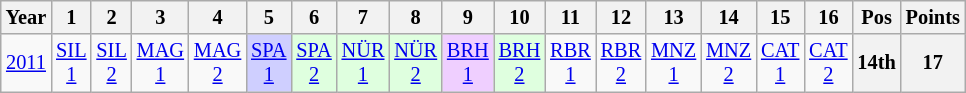<table class="wikitable" style="text-align:center; font-size:85%">
<tr>
<th>Year</th>
<th>1</th>
<th>2</th>
<th>3</th>
<th>4</th>
<th>5</th>
<th>6</th>
<th>7</th>
<th>8</th>
<th>9</th>
<th>10</th>
<th>11</th>
<th>12</th>
<th>13</th>
<th>14</th>
<th>15</th>
<th>16</th>
<th>Pos</th>
<th>Points</th>
</tr>
<tr>
<td><a href='#'>2011</a></td>
<td><a href='#'>SIL<br>1</a></td>
<td><a href='#'>SIL<br>2</a></td>
<td><a href='#'>MAG<br>1</a></td>
<td><a href='#'>MAG<br>2</a></td>
<td style="background:#CFCFFF;"><a href='#'>SPA<br>1</a><br></td>
<td style="background:#DFFFDF;"><a href='#'>SPA<br>2</a><br></td>
<td style="background:#DFFFDF;"><a href='#'>NÜR<br>1</a><br></td>
<td style="background:#DFFFDF;"><a href='#'>NÜR<br>2</a><br></td>
<td style="background:#EFCFFF;"><a href='#'>BRH<br>1</a><br></td>
<td style="background:#DFFFDF;"><a href='#'>BRH<br>2</a><br></td>
<td><a href='#'>RBR<br>1</a></td>
<td><a href='#'>RBR<br>2</a></td>
<td><a href='#'>MNZ<br>1</a></td>
<td><a href='#'>MNZ<br>2</a></td>
<td><a href='#'>CAT<br>1</a></td>
<td><a href='#'>CAT<br>2</a></td>
<th>14th</th>
<th>17</th>
</tr>
</table>
